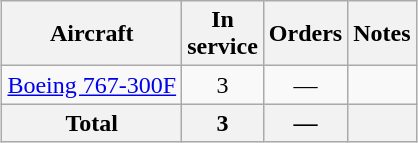<table class="wikitable" style="margin:0.5em auto; text-align:center">
<tr>
<th>Aircraft</th>
<th>In <br> service</th>
<th>Orders</th>
<th>Notes</th>
</tr>
<tr>
<td><a href='#'>Boeing 767-300F</a></td>
<td>3</td>
<td>—</td>
<td></td>
</tr>
<tr>
<th>Total</th>
<th>3</th>
<th>—</th>
<th></th>
</tr>
</table>
